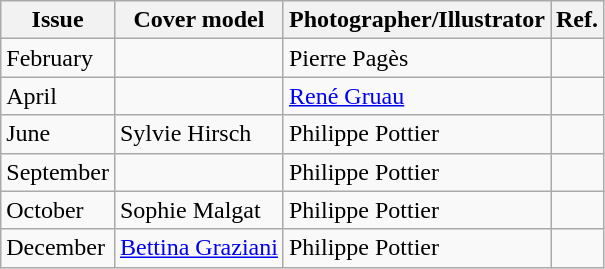<table class="wikitable">
<tr>
<th>Issue</th>
<th>Cover model</th>
<th>Photographer/Illustrator</th>
<th>Ref.</th>
</tr>
<tr>
<td>February</td>
<td></td>
<td>Pierre Pagès</td>
<td></td>
</tr>
<tr>
<td>April</td>
<td></td>
<td><a href='#'>René Gruau</a></td>
<td></td>
</tr>
<tr>
<td>June</td>
<td>Sylvie Hirsch</td>
<td>Philippe Pottier</td>
<td></td>
</tr>
<tr>
<td>September</td>
<td></td>
<td>Philippe Pottier</td>
<td></td>
</tr>
<tr>
<td>October</td>
<td>Sophie Malgat</td>
<td>Philippe Pottier</td>
<td></td>
</tr>
<tr>
<td>December</td>
<td><a href='#'>Bettina Graziani</a></td>
<td>Philippe Pottier</td>
<td></td>
</tr>
</table>
